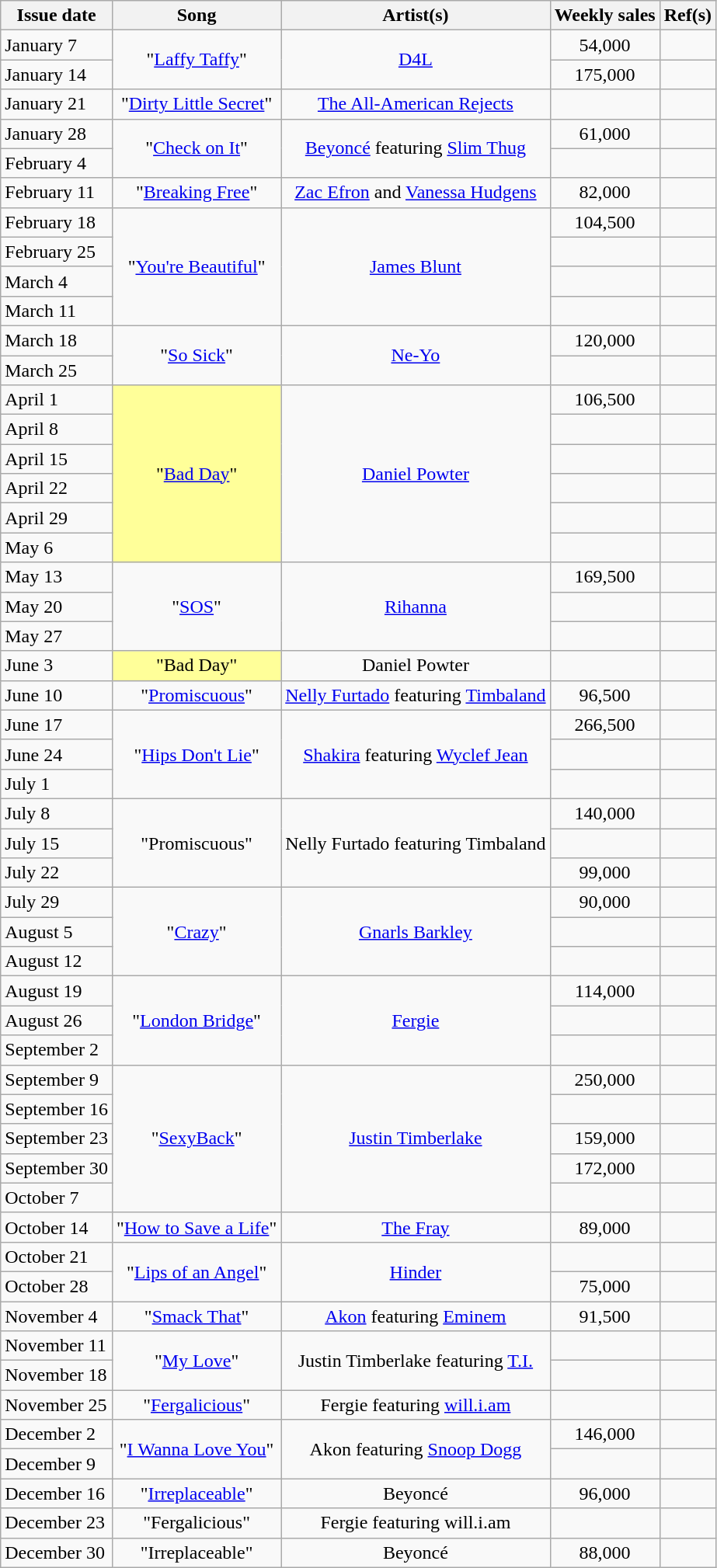<table class="wikitable">
<tr>
<th>Issue date</th>
<th>Song</th>
<th>Artist(s)</th>
<th>Weekly sales</th>
<th>Ref(s)</th>
</tr>
<tr>
<td>January 7</td>
<td style="text-align: center;" rowspan="2">"<a href='#'>Laffy Taffy</a>"</td>
<td style="text-align: center;" rowspan="2"><a href='#'>D4L</a></td>
<td style="text-align: center;">54,000</td>
<td style="text-align: center;"></td>
</tr>
<tr>
<td>January 14</td>
<td style="text-align: center;">175,000</td>
<td style="text-align: center;"></td>
</tr>
<tr>
<td>January 21</td>
<td style="text-align: center;">"<a href='#'>Dirty Little Secret</a>"</td>
<td style="text-align: center;"><a href='#'>The All-American Rejects</a></td>
<td style="text-align: center;"></td>
<td style="text-align: center;"></td>
</tr>
<tr>
<td>January 28</td>
<td style="text-align: center;" rowspan="2">"<a href='#'>Check on It</a>"</td>
<td style="text-align: center;" rowspan="2"><a href='#'>Beyoncé</a> featuring <a href='#'>Slim Thug</a></td>
<td style="text-align: center;">61,000</td>
<td style="text-align: center;"></td>
</tr>
<tr>
<td>February 4</td>
<td style="text-align: center;"></td>
<td style="text-align: center;"></td>
</tr>
<tr>
<td>February 11</td>
<td style="text-align: center;">"<a href='#'>Breaking Free</a>"</td>
<td style="text-align: center;"><a href='#'>Zac Efron</a> and <a href='#'>Vanessa Hudgens</a></td>
<td style="text-align: center;">82,000</td>
<td style="text-align: center;"></td>
</tr>
<tr>
<td>February 18</td>
<td style="text-align: center;" rowspan="4">"<a href='#'>You're Beautiful</a>"</td>
<td style="text-align: center;" rowspan="4"><a href='#'>James Blunt</a></td>
<td style="text-align: center;">104,500</td>
<td style="text-align: center;"></td>
</tr>
<tr>
<td>February 25</td>
<td style="text-align: center;"></td>
<td style="text-align: center;"></td>
</tr>
<tr>
<td>March 4</td>
<td style="text-align: center;"></td>
<td style="text-align: center;"></td>
</tr>
<tr>
<td>March 11</td>
<td style="text-align: center;"></td>
<td style="text-align: center;"></td>
</tr>
<tr>
<td>March 18</td>
<td style="text-align: center;" rowspan="2">"<a href='#'>So Sick</a>"</td>
<td style="text-align: center;" rowspan="2"><a href='#'>Ne-Yo</a></td>
<td style="text-align: center;">120,000</td>
<td style="text-align: center;"></td>
</tr>
<tr>
<td>March 25</td>
<td style="text-align: center;"></td>
<td style="text-align: center;"></td>
</tr>
<tr>
<td>April 1</td>
<td bgcolor=#FFFF99 style="text-align: center;" rowspan="6">"<a href='#'>Bad Day</a>" </td>
<td style="text-align: center;" rowspan="6"><a href='#'>Daniel Powter</a></td>
<td style="text-align: center;">106,500</td>
<td style="text-align: center;"></td>
</tr>
<tr>
<td>April 8</td>
<td style="text-align: center;"></td>
<td style="text-align: center;"></td>
</tr>
<tr>
<td>April 15</td>
<td style="text-align: center;"></td>
<td style="text-align: center;"></td>
</tr>
<tr>
<td>April 22</td>
<td style="text-align: center;"></td>
<td style="text-align: center;"></td>
</tr>
<tr>
<td>April 29</td>
<td style="text-align: center;"></td>
<td style="text-align: center;"></td>
</tr>
<tr>
<td>May 6</td>
<td style="text-align: center;"></td>
<td style="text-align: center;"></td>
</tr>
<tr>
<td>May 13</td>
<td style="text-align: center;" rowspan="3">"<a href='#'>SOS</a>"</td>
<td style="text-align: center;" rowspan="3"><a href='#'>Rihanna</a></td>
<td style="text-align: center;">169,500</td>
<td style="text-align: center;"></td>
</tr>
<tr>
<td>May 20</td>
<td style="text-align: center;"></td>
<td style="text-align: center;"></td>
</tr>
<tr>
<td>May 27</td>
<td style="text-align: center;"></td>
<td style="text-align: center;"></td>
</tr>
<tr>
<td>June 3</td>
<td bgcolor=#FFFF99 style="text-align: center;">"Bad Day"</td>
<td style="text-align: center;">Daniel Powter</td>
<td style="text-align: center;"></td>
<td style="text-align: center;"></td>
</tr>
<tr>
<td>June 10</td>
<td style="text-align: center;">"<a href='#'>Promiscuous</a>"</td>
<td style="text-align: center;"><a href='#'>Nelly Furtado</a> featuring <a href='#'>Timbaland</a></td>
<td style="text-align: center;">96,500</td>
<td style="text-align: center;"></td>
</tr>
<tr>
<td>June 17</td>
<td style="text-align: center;" rowspan="3">"<a href='#'>Hips Don't Lie</a>"</td>
<td style="text-align: center;" rowspan="3"><a href='#'>Shakira</a> featuring <a href='#'>Wyclef Jean</a></td>
<td style="text-align: center;">266,500</td>
<td style="text-align: center;"></td>
</tr>
<tr>
<td>June 24</td>
<td style="text-align: center;"></td>
<td style="text-align: center;"></td>
</tr>
<tr>
<td>July 1</td>
<td style="text-align: center;"></td>
<td style="text-align: center;"></td>
</tr>
<tr>
<td>July 8</td>
<td style="text-align: center;" rowspan="3">"Promiscuous"</td>
<td style="text-align: center;" rowspan="3">Nelly Furtado featuring Timbaland</td>
<td style="text-align: center;">140,000</td>
<td style="text-align: center;"></td>
</tr>
<tr>
<td>July 15</td>
<td style="text-align: center;"></td>
<td style="text-align: center;"></td>
</tr>
<tr>
<td>July 22</td>
<td style="text-align: center;">99,000</td>
<td style="text-align: center;"></td>
</tr>
<tr>
<td>July 29</td>
<td style="text-align: center;" rowspan="3">"<a href='#'>Crazy</a>"</td>
<td style="text-align: center;" rowspan="3"><a href='#'>Gnarls Barkley</a></td>
<td style="text-align: center;">90,000</td>
<td style="text-align: center;"></td>
</tr>
<tr>
<td>August 5</td>
<td style="text-align: center;"></td>
<td style="text-align: center;"></td>
</tr>
<tr>
<td>August 12</td>
<td style="text-align: center;"></td>
<td style="text-align: center;"></td>
</tr>
<tr>
<td>August 19</td>
<td style="text-align: center;" rowspan="3">"<a href='#'>London Bridge</a>"</td>
<td style="text-align: center;" rowspan="3"><a href='#'>Fergie</a></td>
<td style="text-align: center;">114,000</td>
<td style="text-align: center;"></td>
</tr>
<tr>
<td>August 26</td>
<td style="text-align: center;"></td>
<td style="text-align: center;"></td>
</tr>
<tr>
<td>September 2</td>
<td style="text-align: center;"></td>
<td style="text-align: center;"></td>
</tr>
<tr>
<td>September 9</td>
<td style="text-align: center;" rowspan="5">"<a href='#'>SexyBack</a>"</td>
<td style="text-align: center;" rowspan="5"><a href='#'>Justin Timberlake</a></td>
<td style="text-align: center;">250,000</td>
<td style="text-align: center;"></td>
</tr>
<tr>
<td>September 16</td>
<td style="text-align: center;"></td>
<td style="text-align: center;"></td>
</tr>
<tr>
<td>September 23</td>
<td style="text-align: center;">159,000</td>
<td style="text-align: center;"></td>
</tr>
<tr>
<td>September 30</td>
<td style="text-align: center;">172,000</td>
<td style="text-align: center;"></td>
</tr>
<tr>
<td>October 7</td>
<td style="text-align: center;"></td>
<td style="text-align: center;"></td>
</tr>
<tr>
<td>October 14</td>
<td style="text-align: center;">"<a href='#'>How to Save a Life</a>"</td>
<td style="text-align: center;"><a href='#'>The Fray</a></td>
<td style="text-align: center;">89,000</td>
<td style="text-align: center;"></td>
</tr>
<tr>
<td>October 21</td>
<td style="text-align: center;" rowspan="2">"<a href='#'>Lips of an Angel</a>"</td>
<td style="text-align: center;" rowspan="2"><a href='#'>Hinder</a></td>
<td style="text-align: center;"></td>
<td style="text-align: center;"></td>
</tr>
<tr>
<td>October 28</td>
<td style="text-align: center;">75,000</td>
<td style="text-align: center;"></td>
</tr>
<tr>
<td>November 4</td>
<td style="text-align: center;">"<a href='#'>Smack That</a>"</td>
<td style="text-align: center;"><a href='#'>Akon</a> featuring <a href='#'>Eminem</a></td>
<td style="text-align: center;">91,500</td>
<td style="text-align: center;"></td>
</tr>
<tr>
<td>November 11</td>
<td style="text-align: center;" rowspan="2">"<a href='#'>My Love</a>"</td>
<td style="text-align: center;" rowspan="2">Justin Timberlake featuring <a href='#'>T.I.</a></td>
<td style="text-align: center;"></td>
<td style="text-align: center;"></td>
</tr>
<tr>
<td>November 18</td>
<td style="text-align: center;"></td>
<td style="text-align: center;"></td>
</tr>
<tr>
<td>November 25</td>
<td style="text-align: center;">"<a href='#'>Fergalicious</a>"</td>
<td style="text-align: center;">Fergie featuring <a href='#'>will.i.am</a></td>
<td style="text-align: center;"></td>
<td style="text-align: center;"></td>
</tr>
<tr>
<td>December 2</td>
<td style="text-align: center;" rowspan="2">"<a href='#'>I Wanna Love You</a>"</td>
<td style="text-align: center;" rowspan="2">Akon featuring <a href='#'>Snoop Dogg</a></td>
<td style="text-align: center;">146,000</td>
<td style="text-align: center;"></td>
</tr>
<tr>
<td>December 9</td>
<td style="text-align: center;"></td>
<td style="text-align: center;"></td>
</tr>
<tr>
<td>December 16</td>
<td style="text-align: center;">"<a href='#'>Irreplaceable</a>"</td>
<td style="text-align: center;">Beyoncé</td>
<td style="text-align: center;">96,000</td>
<td style="text-align: center;"></td>
</tr>
<tr>
<td>December 23</td>
<td style="text-align: center;">"Fergalicious"</td>
<td style="text-align: center;">Fergie featuring will.i.am</td>
<td style="text-align: center;"></td>
<td style="text-align: center;"></td>
</tr>
<tr>
<td>December 30</td>
<td style="text-align: center;">"Irreplaceable"</td>
<td style="text-align: center;">Beyoncé</td>
<td style="text-align: center;">88,000</td>
<td style="text-align: center;"></td>
</tr>
</table>
